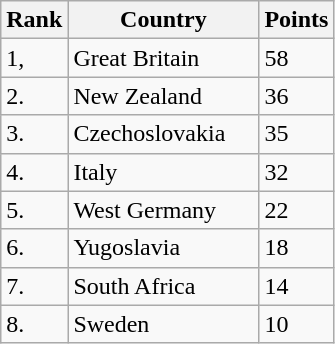<table class="wikitable">
<tr>
<th style="width:30px">Rank</th>
<th style="width:120px">Country</th>
<th style="width:40px">Points</th>
</tr>
<tr>
<td>1,</td>
<td>Great Britain</td>
<td>58</td>
</tr>
<tr>
<td>2.</td>
<td>New Zealand</td>
<td>36</td>
</tr>
<tr>
<td>3.</td>
<td>Czechoslovakia</td>
<td>35</td>
</tr>
<tr>
<td>4.</td>
<td>Italy</td>
<td>32</td>
</tr>
<tr>
<td>5.</td>
<td>West Germany</td>
<td>22</td>
</tr>
<tr>
<td>6.</td>
<td>Yugoslavia</td>
<td>18</td>
</tr>
<tr>
<td>7.</td>
<td>South Africa</td>
<td>14</td>
</tr>
<tr>
<td>8.</td>
<td>Sweden</td>
<td>10</td>
</tr>
</table>
